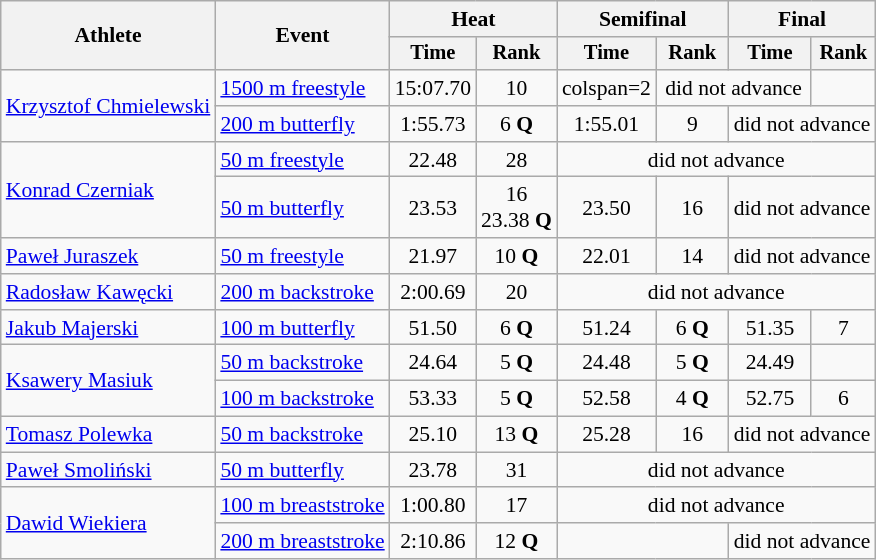<table class="wikitable" style="text-align:center; font-size:90%">
<tr>
<th rowspan="2">Athlete</th>
<th rowspan="2">Event</th>
<th colspan="2">Heat</th>
<th colspan="2">Semifinal</th>
<th colspan="2">Final</th>
</tr>
<tr style="font-size:95%">
<th>Time</th>
<th>Rank</th>
<th>Time</th>
<th>Rank</th>
<th>Time</th>
<th>Rank</th>
</tr>
<tr>
<td rowspan=2 align=left><a href='#'>Krzysztof Chmielewski</a></td>
<td align=left><a href='#'>1500 m freestyle</a></td>
<td>15:07.70</td>
<td>10</td>
<td>colspan=2 </td>
<td colspan=2>did not advance</td>
</tr>
<tr>
<td align=left><a href='#'>200 m butterfly</a></td>
<td>1:55.73</td>
<td>6 <strong>Q</strong></td>
<td>1:55.01</td>
<td>9</td>
<td colspan=2>did not advance</td>
</tr>
<tr>
<td rowspan=2 align=left><a href='#'>Konrad Czerniak</a></td>
<td align=left><a href='#'>50 m freestyle</a></td>
<td>22.48</td>
<td>28</td>
<td colspan=4>did not advance</td>
</tr>
<tr>
<td align=left><a href='#'>50 m butterfly</a></td>
<td>23.53</td>
<td>16 <br>23.38 <strong>Q</strong></td>
<td>23.50</td>
<td>16</td>
<td colspan=2>did not advance</td>
</tr>
<tr>
<td align=left><a href='#'>Paweł Juraszek</a></td>
<td align=left><a href='#'>50 m freestyle</a></td>
<td>21.97</td>
<td>10 <strong>Q</strong></td>
<td>22.01</td>
<td>14</td>
<td colspan=2>did not advance</td>
</tr>
<tr>
<td align=left><a href='#'>Radosław Kawęcki</a></td>
<td align=left><a href='#'>200 m backstroke</a></td>
<td>2:00.69</td>
<td>20</td>
<td colspan=4>did not advance</td>
</tr>
<tr>
<td align=left><a href='#'>Jakub Majerski</a></td>
<td align=left><a href='#'>100 m butterfly</a></td>
<td>51.50</td>
<td>6 <strong>Q</strong></td>
<td>51.24</td>
<td>6 <strong>Q</strong></td>
<td>51.35</td>
<td>7</td>
</tr>
<tr>
<td rowspan=2 align=left><a href='#'>Ksawery Masiuk</a></td>
<td align=left><a href='#'>50 m backstroke</a></td>
<td>24.64</td>
<td>5 <strong>Q</strong></td>
<td>24.48</td>
<td>5 <strong>Q</strong></td>
<td>24.49</td>
<td></td>
</tr>
<tr>
<td align=left><a href='#'>100 m backstroke</a></td>
<td>53.33</td>
<td>5 <strong>Q</strong></td>
<td>52.58</td>
<td>4 <strong>Q</strong></td>
<td>52.75</td>
<td>6</td>
</tr>
<tr>
<td align=left><a href='#'>Tomasz Polewka</a></td>
<td align=left><a href='#'>50 m backstroke</a></td>
<td>25.10</td>
<td>13 <strong>Q</strong></td>
<td>25.28</td>
<td>16</td>
<td colspan=2>did not advance</td>
</tr>
<tr>
<td align=left><a href='#'>Paweł Smoliński</a></td>
<td align=left><a href='#'>50 m butterfly</a></td>
<td>23.78</td>
<td>31</td>
<td colspan=4>did not advance</td>
</tr>
<tr>
<td rowspan=2 align=left><a href='#'>Dawid Wiekiera</a></td>
<td align=left><a href='#'>100 m breaststroke</a></td>
<td>1:00.80</td>
<td>17</td>
<td colspan=4>did not advance</td>
</tr>
<tr>
<td align=left><a href='#'>200 m breaststroke</a></td>
<td>2:10.86</td>
<td>12 <strong>Q</strong></td>
<td colspan=2></td>
<td colspan=2>did not advance</td>
</tr>
</table>
